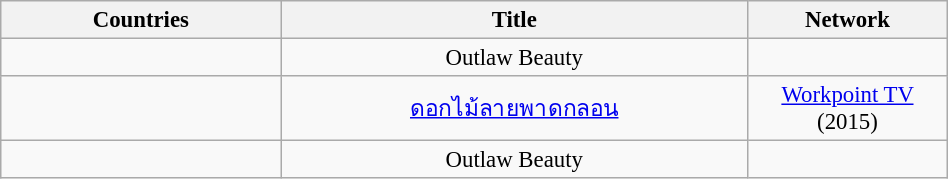<table class="wikitable" style="text-align:center; font-size:95%; line-height:18px; width:50%;">
<tr>
<th width="15%">Countries</th>
<th width="25%">Title</th>
<th width="10%">Network</th>
</tr>
<tr>
<td align="left"><strong></strong></td>
<td>Outlaw Beauty</td>
<td></td>
</tr>
<tr>
<td align="left"><strong></strong></td>
<td><a href='#'>ดอกไม้ลายพาดกลอน</a></td>
<td><a href='#'>Workpoint TV</a> (2015)</td>
</tr>
<tr>
<td align="left"><strong></strong></td>
<td>Outlaw Beauty</td>
<td></td>
</tr>
</table>
